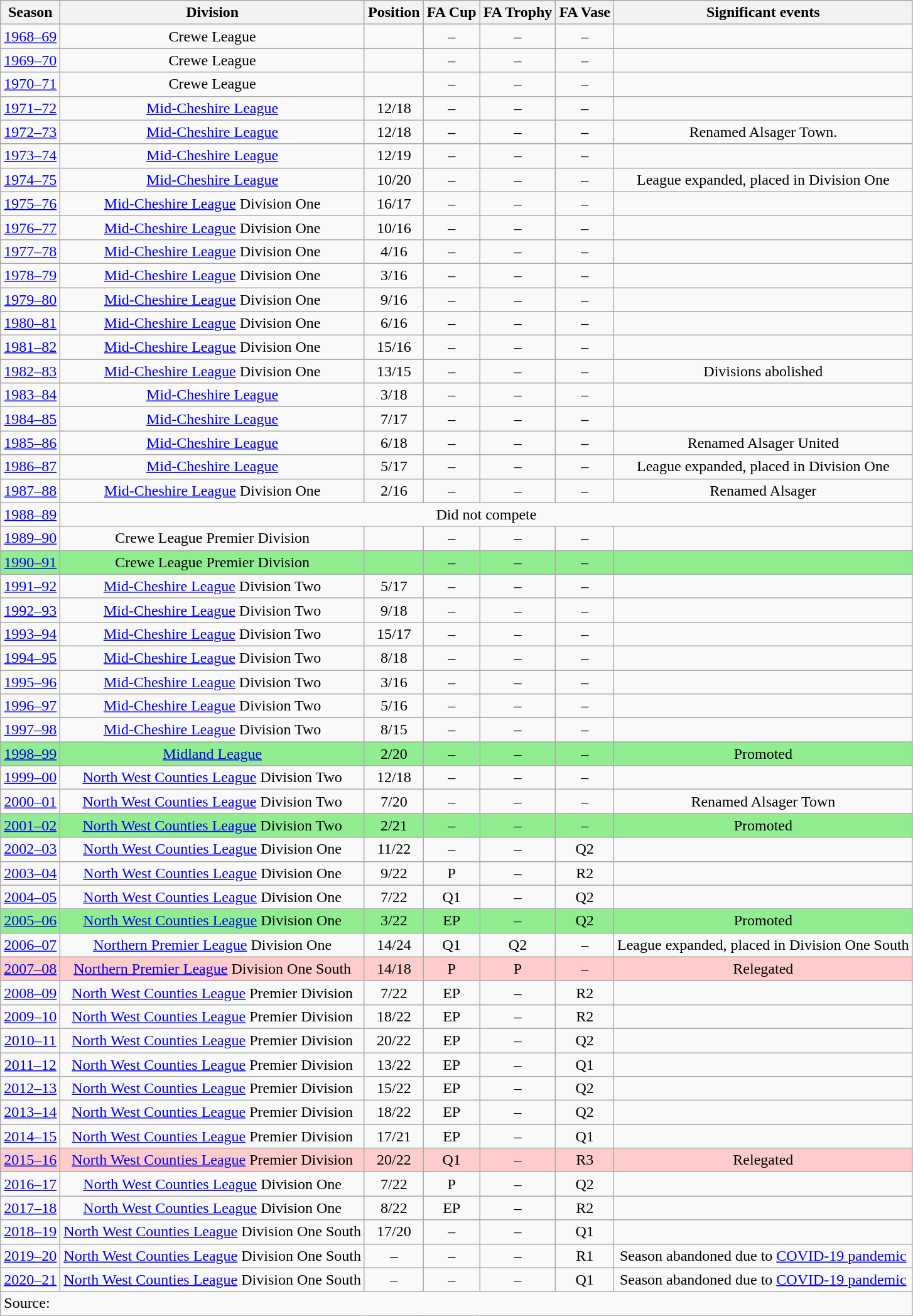<table class="wikitable collapsible autocollapse" style=text-align:center>
<tr>
<th>Season</th>
<th>Division</th>
<th>Position</th>
<th>FA Cup</th>
<th>FA Trophy</th>
<th>FA Vase</th>
<th>Significant events</th>
</tr>
<tr>
<td><a href='#'>1968–69</a></td>
<td>Crewe League</td>
<td></td>
<td>–</td>
<td>–</td>
<td>–</td>
<td></td>
</tr>
<tr>
<td><a href='#'>1969–70</a></td>
<td>Crewe League</td>
<td></td>
<td>–</td>
<td>–</td>
<td>–</td>
<td></td>
</tr>
<tr>
<td><a href='#'>1970–71</a></td>
<td>Crewe League</td>
<td></td>
<td>–</td>
<td>–</td>
<td>–</td>
<td></td>
</tr>
<tr>
<td><a href='#'>1971–72</a></td>
<td><a href='#'>Mid-Cheshire League</a></td>
<td>12/18</td>
<td>–</td>
<td>–</td>
<td>–</td>
<td></td>
</tr>
<tr>
<td><a href='#'>1972–73</a></td>
<td><a href='#'>Mid-Cheshire League</a></td>
<td>12/18</td>
<td>–</td>
<td>–</td>
<td>–</td>
<td>Renamed Alsager Town.</td>
</tr>
<tr>
<td><a href='#'>1973–74</a></td>
<td><a href='#'>Mid-Cheshire League</a></td>
<td>12/19</td>
<td>–</td>
<td>–</td>
<td>–</td>
<td></td>
</tr>
<tr>
<td><a href='#'>1974–75</a></td>
<td><a href='#'>Mid-Cheshire League</a></td>
<td>10/20</td>
<td>–</td>
<td>–</td>
<td>–</td>
<td>League expanded, placed in Division One</td>
</tr>
<tr>
<td><a href='#'>1975–76</a></td>
<td><a href='#'>Mid-Cheshire League</a> Division One</td>
<td>16/17</td>
<td>–</td>
<td>–</td>
<td>–</td>
<td></td>
</tr>
<tr>
<td><a href='#'>1976–77</a></td>
<td><a href='#'>Mid-Cheshire League</a> Division One</td>
<td>10/16</td>
<td>–</td>
<td>–</td>
<td>–</td>
<td></td>
</tr>
<tr>
<td><a href='#'>1977–78</a></td>
<td><a href='#'>Mid-Cheshire League</a> Division One</td>
<td>4/16</td>
<td>–</td>
<td>–</td>
<td>–</td>
<td></td>
</tr>
<tr>
<td><a href='#'>1978–79</a></td>
<td><a href='#'>Mid-Cheshire League</a> Division One</td>
<td>3/16</td>
<td>–</td>
<td>–</td>
<td>–</td>
<td></td>
</tr>
<tr>
<td><a href='#'>1979–80</a></td>
<td><a href='#'>Mid-Cheshire League</a> Division One</td>
<td>9/16</td>
<td>–</td>
<td>–</td>
<td>–</td>
<td></td>
</tr>
<tr>
<td><a href='#'>1980–81</a></td>
<td><a href='#'>Mid-Cheshire League</a> Division One</td>
<td>6/16</td>
<td>–</td>
<td>–</td>
<td>–</td>
<td></td>
</tr>
<tr>
<td><a href='#'>1981–82</a></td>
<td><a href='#'>Mid-Cheshire League</a> Division One</td>
<td>15/16</td>
<td>–</td>
<td>–</td>
<td>–</td>
<td></td>
</tr>
<tr>
<td><a href='#'>1982–83</a></td>
<td><a href='#'>Mid-Cheshire League</a> Division One</td>
<td>13/15</td>
<td>–</td>
<td>–</td>
<td>–</td>
<td>Divisions abolished</td>
</tr>
<tr>
<td><a href='#'>1983–84</a></td>
<td><a href='#'>Mid-Cheshire League</a></td>
<td>3/18</td>
<td>–</td>
<td>–</td>
<td>–</td>
<td></td>
</tr>
<tr>
<td><a href='#'>1984–85</a></td>
<td><a href='#'>Mid-Cheshire League</a></td>
<td>7/17</td>
<td>–</td>
<td>–</td>
<td>–</td>
<td></td>
</tr>
<tr>
<td><a href='#'>1985–86</a></td>
<td><a href='#'>Mid-Cheshire League</a></td>
<td>6/18</td>
<td>–</td>
<td>–</td>
<td>–</td>
<td>Renamed Alsager United</td>
</tr>
<tr>
<td><a href='#'>1986–87</a></td>
<td><a href='#'>Mid-Cheshire League</a></td>
<td>5/17</td>
<td>–</td>
<td>–</td>
<td>–</td>
<td>League expanded, placed in Division One</td>
</tr>
<tr>
<td><a href='#'>1987–88</a></td>
<td><a href='#'>Mid-Cheshire League</a> Division One</td>
<td>2/16</td>
<td>–</td>
<td>–</td>
<td>–</td>
<td>Renamed Alsager</td>
</tr>
<tr>
<td><a href='#'>1988–89</a></td>
<td colspan=6>Did not compete</td>
</tr>
<tr>
<td><a href='#'>1989–90</a></td>
<td>Crewe League Premier Division</td>
<td></td>
<td>–</td>
<td>–</td>
<td>–</td>
<td></td>
</tr>
<tr style="background: #90EE90">
<td><a href='#'>1990–91</a></td>
<td>Crewe League Premier Division</td>
<td></td>
<td>–</td>
<td>–</td>
<td>–</td>
<td></td>
</tr>
<tr>
<td><a href='#'>1991–92</a></td>
<td><a href='#'>Mid-Cheshire League</a> Division Two</td>
<td>5/17</td>
<td>–</td>
<td>–</td>
<td>–</td>
<td></td>
</tr>
<tr>
<td><a href='#'>1992–93</a></td>
<td><a href='#'>Mid-Cheshire League</a> Division Two</td>
<td>9/18</td>
<td>–</td>
<td>–</td>
<td>–</td>
<td></td>
</tr>
<tr>
<td><a href='#'>1993–94</a></td>
<td><a href='#'>Mid-Cheshire League</a> Division Two</td>
<td>15/17</td>
<td>–</td>
<td>–</td>
<td>–</td>
<td></td>
</tr>
<tr>
<td><a href='#'>1994–95</a></td>
<td><a href='#'>Mid-Cheshire League</a> Division Two</td>
<td>8/18</td>
<td>–</td>
<td>–</td>
<td>–</td>
<td></td>
</tr>
<tr>
<td><a href='#'>1995–96</a></td>
<td><a href='#'>Mid-Cheshire League</a> Division Two</td>
<td>3/16</td>
<td>–</td>
<td>–</td>
<td>–</td>
<td></td>
</tr>
<tr>
<td><a href='#'>1996–97</a></td>
<td><a href='#'>Mid-Cheshire League</a> Division Two</td>
<td>5/16</td>
<td>–</td>
<td>–</td>
<td>–</td>
<td></td>
</tr>
<tr>
<td><a href='#'>1997–98</a></td>
<td><a href='#'>Mid-Cheshire League</a> Division Two</td>
<td>8/15</td>
<td>–</td>
<td>–</td>
<td>–</td>
<td></td>
</tr>
<tr style="background: #90EE90">
<td><a href='#'>1998–99</a></td>
<td><a href='#'>Midland League</a></td>
<td>2/20</td>
<td>–</td>
<td>–</td>
<td>–</td>
<td>Promoted</td>
</tr>
<tr>
<td><a href='#'>1999–00</a></td>
<td><a href='#'>North West Counties League</a> Division Two</td>
<td>12/18</td>
<td>–</td>
<td>–</td>
<td>–</td>
<td></td>
</tr>
<tr>
<td><a href='#'>2000–01</a></td>
<td><a href='#'>North West Counties League</a> Division Two</td>
<td>7/20</td>
<td>–</td>
<td>–</td>
<td>–</td>
<td>Renamed Alsager Town</td>
</tr>
<tr style="background: #90EE90">
<td><a href='#'>2001–02</a></td>
<td><a href='#'>North West Counties League</a> Division Two</td>
<td>2/21</td>
<td>–</td>
<td>–</td>
<td>–</td>
<td>Promoted</td>
</tr>
<tr>
<td><a href='#'>2002–03</a></td>
<td><a href='#'>North West Counties League</a> Division One</td>
<td>11/22</td>
<td>–</td>
<td>–</td>
<td>Q2</td>
<td></td>
</tr>
<tr>
<td><a href='#'>2003–04</a></td>
<td><a href='#'>North West Counties League</a> Division One</td>
<td>9/22</td>
<td>P</td>
<td>–</td>
<td>R2</td>
<td></td>
</tr>
<tr>
<td><a href='#'>2004–05</a></td>
<td><a href='#'>North West Counties League</a> Division One</td>
<td>7/22</td>
<td>Q1</td>
<td>–</td>
<td>Q2</td>
<td></td>
</tr>
<tr style="background: #90EE90">
<td><a href='#'>2005–06</a></td>
<td><a href='#'>North West Counties League</a> Division One</td>
<td>3/22</td>
<td>EP</td>
<td>–</td>
<td>Q2</td>
<td>Promoted</td>
</tr>
<tr>
<td><a href='#'>2006–07</a></td>
<td><a href='#'>Northern Premier League</a> Division One</td>
<td>14/24</td>
<td>Q1</td>
<td>Q2</td>
<td>–</td>
<td>League expanded, placed in Division One South</td>
</tr>
<tr style="background:#ffcccc">
<td><a href='#'>2007–08</a></td>
<td><a href='#'>Northern Premier League</a> Division One South</td>
<td>14/18</td>
<td>P</td>
<td>P</td>
<td>–</td>
<td>Relegated</td>
</tr>
<tr>
<td><a href='#'>2008–09</a></td>
<td><a href='#'>North West Counties League</a> Premier Division</td>
<td>7/22</td>
<td>EP</td>
<td>–</td>
<td>R2</td>
<td></td>
</tr>
<tr>
<td><a href='#'>2009–10</a></td>
<td><a href='#'>North West Counties League</a> Premier Division</td>
<td>18/22</td>
<td>EP</td>
<td>–</td>
<td>R2</td>
<td></td>
</tr>
<tr>
<td><a href='#'>2010–11</a></td>
<td><a href='#'>North West Counties League</a> Premier Division</td>
<td>20/22</td>
<td>EP</td>
<td>–</td>
<td>Q2</td>
<td></td>
</tr>
<tr>
<td><a href='#'>2011–12</a></td>
<td><a href='#'>North West Counties League</a> Premier Division</td>
<td>13/22</td>
<td>EP</td>
<td>–</td>
<td>Q1</td>
<td></td>
</tr>
<tr>
<td><a href='#'>2012–13</a></td>
<td><a href='#'>North West Counties League</a> Premier Division</td>
<td>15/22</td>
<td>EP</td>
<td>–</td>
<td>Q2</td>
<td></td>
</tr>
<tr>
<td><a href='#'>2013–14</a></td>
<td><a href='#'>North West Counties League</a> Premier Division</td>
<td>18/22</td>
<td>EP</td>
<td>–</td>
<td>Q2</td>
<td></td>
</tr>
<tr>
<td><a href='#'>2014–15</a></td>
<td><a href='#'>North West Counties League</a> Premier Division</td>
<td>17/21</td>
<td>EP</td>
<td>–</td>
<td>Q1</td>
<td></td>
</tr>
<tr style="background:#ffcccc">
<td><a href='#'>2015–16</a></td>
<td><a href='#'>North West Counties League</a> Premier Division</td>
<td>20/22</td>
<td>Q1</td>
<td>–</td>
<td>R3</td>
<td>Relegated</td>
</tr>
<tr>
<td><a href='#'>2016–17</a></td>
<td><a href='#'>North West Counties League</a> Division One</td>
<td>7/22</td>
<td>P</td>
<td>–</td>
<td>Q2</td>
<td></td>
</tr>
<tr>
<td><a href='#'>2017–18</a></td>
<td><a href='#'>North West Counties League</a> Division One</td>
<td>8/22</td>
<td>EP</td>
<td>–</td>
<td>R2</td>
<td></td>
</tr>
<tr>
<td><a href='#'>2018–19</a></td>
<td><a href='#'>North West Counties League</a> Division One South</td>
<td>17/20</td>
<td>–</td>
<td>–</td>
<td>Q1</td>
<td></td>
</tr>
<tr>
<td><a href='#'>2019–20</a></td>
<td><a href='#'>North West Counties League</a> Division One South</td>
<td>–</td>
<td>–</td>
<td>–</td>
<td>R1</td>
<td>Season abandoned due to <a href='#'>COVID-19 pandemic</a></td>
</tr>
<tr>
<td><a href='#'>2020–21</a></td>
<td><a href='#'>North West Counties League</a> Division One South</td>
<td>–</td>
<td>–</td>
<td>–</td>
<td>Q1</td>
<td>Season abandoned due to <a href='#'>COVID-19 pandemic</a></td>
</tr>
<tr>
<td colspan=7 align=left>Source: </td>
</tr>
</table>
